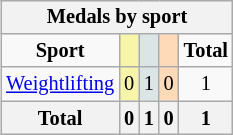<table class="wikitable" style="font-size:85%; float:right">
<tr bgcolor=#efefef>
<th colspan=7>Medals by sport</th>
</tr>
<tr align=center>
<td><strong>Sport</strong></td>
<td bgcolor=#f7f6a8></td>
<td bgcolor=#dce5e5></td>
<td bgcolor=#ffdab9></td>
<td><strong>Total</strong></td>
</tr>
<tr align=center>
<td><a href='#'>Weightlifting</a></td>
<td bgcolor=#f7f6a8>0</td>
<td bgcolor=#dce5e5>1</td>
<td bgcolor=#ffdab9>0</td>
<td>1</td>
</tr>
<tr align=center>
<th>Total</th>
<th bgcolor=gold>0</th>
<th bgcolor=silver>1</th>
<th bgcolor=#c96>0</th>
<th>1</th>
</tr>
</table>
